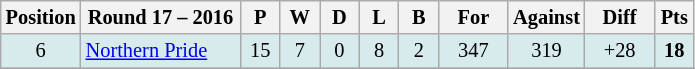<table class="wikitable" style="text-align:center; font-size:85%;">
<tr>
<th width=40 abbr="Position">Position</th>
<th width=100>Round 17 – 2016</th>
<th width=20 abbr="Played">P</th>
<th width=20 abbr="Won">W</th>
<th width=20 abbr="Drawn">D</th>
<th width=20 abbr="Lost">L</th>
<th width=20 abbr="Bye">B</th>
<th width=40 abbr="Points for">For</th>
<th width=40 abbr="Points against">Against</th>
<th width=40 abbr="Points difference">Diff</th>
<th width=20 abbr="Points">Pts</th>
</tr>
<tr style="background: #d7ebed;">
<td>6</td>
<td style="text-align:left;"> <a href='#'>Northern Pride</a></td>
<td>15</td>
<td>7</td>
<td>0</td>
<td>8</td>
<td>2</td>
<td>347</td>
<td>319</td>
<td>+28</td>
<td><strong>18</strong></td>
</tr>
<tr>
</tr>
</table>
